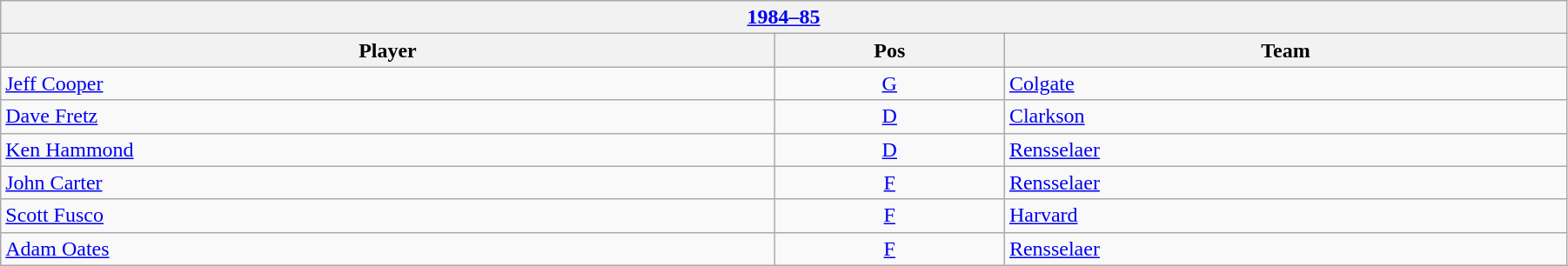<table class="wikitable" width=95%>
<tr>
<th colspan=3><a href='#'>1984–85</a></th>
</tr>
<tr>
<th>Player</th>
<th>Pos</th>
<th>Team</th>
</tr>
<tr>
<td><a href='#'>Jeff Cooper</a></td>
<td align=center><a href='#'>G</a></td>
<td><a href='#'>Colgate</a></td>
</tr>
<tr>
<td><a href='#'>Dave Fretz</a></td>
<td align=center><a href='#'>D</a></td>
<td><a href='#'>Clarkson</a></td>
</tr>
<tr>
<td><a href='#'>Ken Hammond</a></td>
<td align=center><a href='#'>D</a></td>
<td><a href='#'>Rensselaer</a></td>
</tr>
<tr>
<td><a href='#'>John Carter</a></td>
<td align=center><a href='#'>F</a></td>
<td><a href='#'>Rensselaer</a></td>
</tr>
<tr>
<td><a href='#'>Scott Fusco</a></td>
<td align=center><a href='#'>F</a></td>
<td><a href='#'>Harvard</a></td>
</tr>
<tr>
<td><a href='#'>Adam Oates</a></td>
<td align=center><a href='#'>F</a></td>
<td><a href='#'>Rensselaer</a></td>
</tr>
</table>
